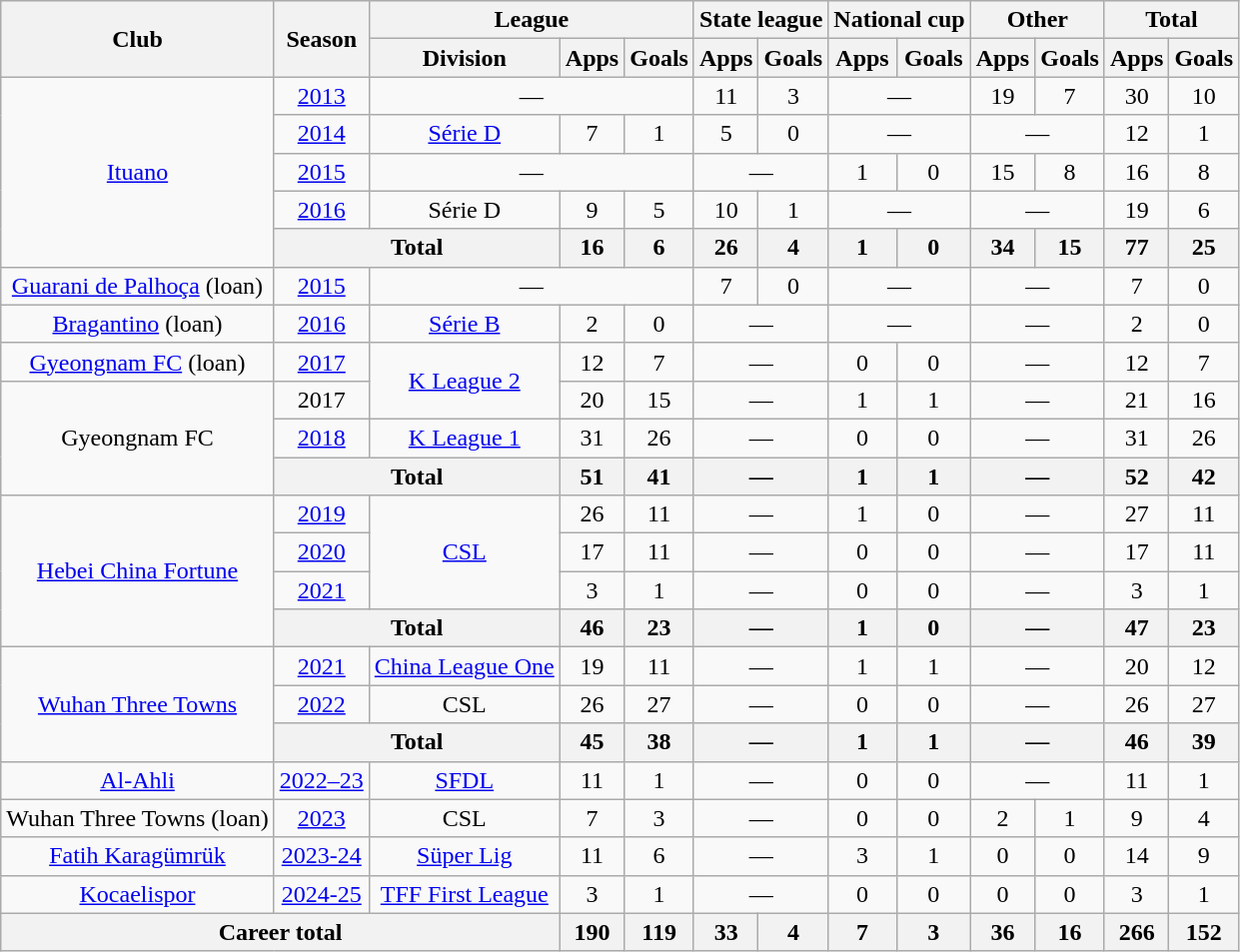<table class="wikitable" style="text-align:center">
<tr>
<th rowspan="2">Club</th>
<th rowspan="2">Season</th>
<th colspan="3">League</th>
<th colspan="2">State league</th>
<th colspan="2">National cup</th>
<th colspan="2">Other</th>
<th colspan="2">Total</th>
</tr>
<tr>
<th>Division</th>
<th>Apps</th>
<th>Goals</th>
<th>Apps</th>
<th>Goals</th>
<th>Apps</th>
<th>Goals</th>
<th>Apps</th>
<th>Goals</th>
<th>Apps</th>
<th>Goals</th>
</tr>
<tr>
<td rowspan="5"><a href='#'>Ituano</a></td>
<td><a href='#'>2013</a></td>
<td colspan="3">—</td>
<td>11</td>
<td>3</td>
<td colspan="2">—</td>
<td>19</td>
<td>7</td>
<td>30</td>
<td>10</td>
</tr>
<tr>
<td><a href='#'>2014</a></td>
<td><a href='#'>Série D</a></td>
<td>7</td>
<td>1</td>
<td>5</td>
<td>0</td>
<td colspan="2">—</td>
<td colspan="2">—</td>
<td>12</td>
<td>1</td>
</tr>
<tr>
<td><a href='#'>2015</a></td>
<td colspan="3">—</td>
<td colspan="2">—</td>
<td>1</td>
<td>0</td>
<td>15</td>
<td>8</td>
<td>16</td>
<td>8</td>
</tr>
<tr>
<td><a href='#'>2016</a></td>
<td>Série D</td>
<td>9</td>
<td>5</td>
<td>10</td>
<td>1</td>
<td colspan="2">—</td>
<td colspan="2">—</td>
<td>19</td>
<td>6</td>
</tr>
<tr>
<th colspan="2">Total</th>
<th>16</th>
<th>6</th>
<th>26</th>
<th>4</th>
<th>1</th>
<th>0</th>
<th>34</th>
<th>15</th>
<th>77</th>
<th>25</th>
</tr>
<tr>
<td><a href='#'>Guarani de Palhoça</a> (loan)</td>
<td><a href='#'>2015</a></td>
<td colspan="3">—</td>
<td>7</td>
<td>0</td>
<td colspan="2">—</td>
<td colspan="2">—</td>
<td>7</td>
<td>0</td>
</tr>
<tr>
<td><a href='#'>Bragantino</a> (loan)</td>
<td><a href='#'>2016</a></td>
<td><a href='#'>Série B</a></td>
<td>2</td>
<td>0</td>
<td colspan="2">—</td>
<td colspan="2">—</td>
<td colspan="2">—</td>
<td>2</td>
<td>0</td>
</tr>
<tr>
<td><a href='#'>Gyeongnam FC</a> (loan)</td>
<td><a href='#'>2017</a></td>
<td rowspan="2"><a href='#'>K League 2</a></td>
<td>12</td>
<td>7</td>
<td colspan="2">—</td>
<td>0</td>
<td>0</td>
<td colspan="2">—</td>
<td>12</td>
<td>7</td>
</tr>
<tr>
<td rowspan="3">Gyeongnam FC</td>
<td>2017</td>
<td>20</td>
<td>15</td>
<td colspan="2">—</td>
<td>1</td>
<td>1</td>
<td colspan="2">—</td>
<td>21</td>
<td>16</td>
</tr>
<tr>
<td><a href='#'>2018</a></td>
<td><a href='#'>K League 1</a></td>
<td>31</td>
<td>26</td>
<td colspan="2">—</td>
<td>0</td>
<td>0</td>
<td colspan="2">—</td>
<td>31</td>
<td>26</td>
</tr>
<tr>
<th colspan="2">Total</th>
<th>51</th>
<th>41</th>
<th colspan="2">—</th>
<th>1</th>
<th>1</th>
<th colspan="2">—</th>
<th>52</th>
<th>42</th>
</tr>
<tr>
<td rowspan="4"><a href='#'>Hebei China Fortune</a></td>
<td><a href='#'>2019</a></td>
<td rowspan="3"><a href='#'>CSL</a></td>
<td>26</td>
<td>11</td>
<td colspan="2">—</td>
<td>1</td>
<td>0</td>
<td colspan="2">—</td>
<td>27</td>
<td>11</td>
</tr>
<tr>
<td><a href='#'>2020</a></td>
<td>17</td>
<td>11</td>
<td colspan="2">—</td>
<td>0</td>
<td>0</td>
<td colspan="2">—</td>
<td>17</td>
<td>11</td>
</tr>
<tr>
<td><a href='#'>2021</a></td>
<td>3</td>
<td>1</td>
<td colspan="2">—</td>
<td>0</td>
<td>0</td>
<td colspan="2">—</td>
<td>3</td>
<td>1</td>
</tr>
<tr>
<th colspan="2">Total</th>
<th>46</th>
<th>23</th>
<th colspan="2">—</th>
<th>1</th>
<th>0</th>
<th colspan="2">—</th>
<th>47</th>
<th>23</th>
</tr>
<tr>
<td rowspan="3"><a href='#'>Wuhan Three Towns</a></td>
<td><a href='#'>2021</a></td>
<td><a href='#'>China League One</a></td>
<td>19</td>
<td>11</td>
<td colspan="2">—</td>
<td>1</td>
<td>1</td>
<td colspan="2">—</td>
<td>20</td>
<td>12</td>
</tr>
<tr>
<td><a href='#'>2022</a></td>
<td>CSL</td>
<td>26</td>
<td>27</td>
<td colspan="2">—</td>
<td>0</td>
<td>0</td>
<td colspan="2">—</td>
<td>26</td>
<td>27</td>
</tr>
<tr>
<th colspan="2">Total</th>
<th>45</th>
<th>38</th>
<th colspan="2">—</th>
<th>1</th>
<th>1</th>
<th colspan="2">—</th>
<th>46</th>
<th>39</th>
</tr>
<tr>
<td><a href='#'>Al-Ahli</a></td>
<td><a href='#'>2022–23</a></td>
<td><a href='#'>SFDL</a></td>
<td>11</td>
<td>1</td>
<td colspan="2">—</td>
<td>0</td>
<td>0</td>
<td colspan="2">—</td>
<td>11</td>
<td>1</td>
</tr>
<tr>
<td>Wuhan Three Towns (loan)</td>
<td><a href='#'>2023</a></td>
<td>CSL</td>
<td>7</td>
<td>3</td>
<td colspan="2">—</td>
<td>0</td>
<td>0</td>
<td>2</td>
<td>1</td>
<td>9</td>
<td>4</td>
</tr>
<tr>
<td><a href='#'>Fatih Karagümrük</a></td>
<td><a href='#'>2023-24</a></td>
<td><a href='#'>Süper Lig</a></td>
<td>11</td>
<td>6</td>
<td colspan="2">—</td>
<td>3</td>
<td>1</td>
<td>0</td>
<td>0</td>
<td>14</td>
<td>9</td>
</tr>
<tr>
<td><a href='#'>Kocaelispor</a></td>
<td><a href='#'>2024-25</a></td>
<td><a href='#'>TFF First League</a></td>
<td>3</td>
<td>1</td>
<td colspan="2">—</td>
<td>0</td>
<td>0</td>
<td>0</td>
<td>0</td>
<td>3</td>
<td>1</td>
</tr>
<tr>
<th colspan="3">Career total</th>
<th>190</th>
<th>119</th>
<th>33</th>
<th>4</th>
<th>7</th>
<th>3</th>
<th>36</th>
<th>16</th>
<th>266</th>
<th>152</th>
</tr>
</table>
